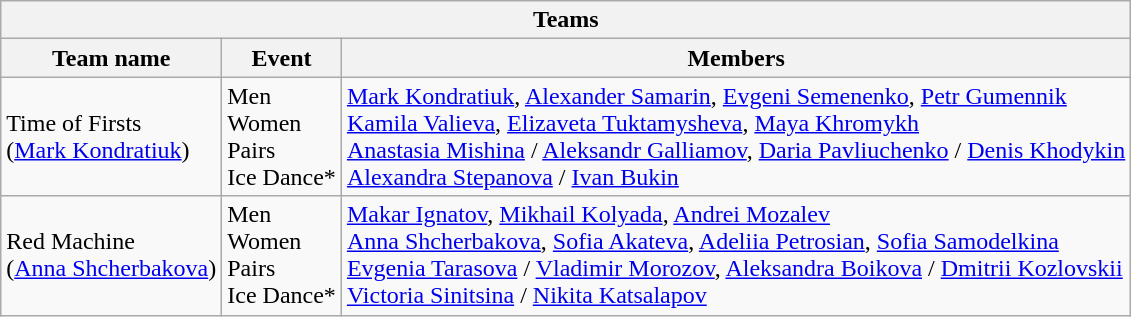<table class="wikitable">
<tr>
<th colspan=6 align=center>Teams</th>
</tr>
<tr>
<th>Team name</th>
<th>Event</th>
<th>Members</th>
</tr>
<tr>
<td>Time of Firsts <br> (<a href='#'>Mark Kondratiuk</a>)</td>
<td>Men <br> Women <br> Pairs <br> Ice Dance*</td>
<td><a href='#'>Mark Kondratiuk</a>, <a href='#'>Alexander Samarin</a>, <a href='#'>Evgeni Semenenko</a>, <a href='#'>Petr Gumennik</a> <br> <a href='#'>Kamila Valieva</a>, <a href='#'>Elizaveta Tuktamysheva</a>, <a href='#'>Maya Khromykh</a> <br> <a href='#'>Anastasia Mishina</a> / <a href='#'>Aleksandr Galliamov</a>, <a href='#'>Daria Pavliuchenko</a> / <a href='#'>Denis Khodykin</a> <br> <a href='#'>Alexandra Stepanova</a> / <a href='#'>Ivan Bukin</a></td>
</tr>
<tr>
<td>Red Machine <br> (<a href='#'>Anna Shcherbakova</a>)</td>
<td>Men <br> Women <br> Pairs <br> Ice Dance*</td>
<td><a href='#'>Makar Ignatov</a>, <a href='#'>Mikhail Kolyada</a>, <a href='#'>Andrei Mozalev</a> <br> <a href='#'>Anna Shcherbakova</a>, <a href='#'>Sofia Akateva</a>, <a href='#'>Adeliia Petrosian</a>, <a href='#'>Sofia Samodelkina</a> <br> <a href='#'>Evgenia Tarasova</a> / <a href='#'>Vladimir Morozov</a>, <a href='#'>Aleksandra Boikova</a> / <a href='#'>Dmitrii Kozlovskii</a> <br> <a href='#'>Victoria Sinitsina</a> / <a href='#'>Nikita Katsalapov</a></td>
</tr>
</table>
